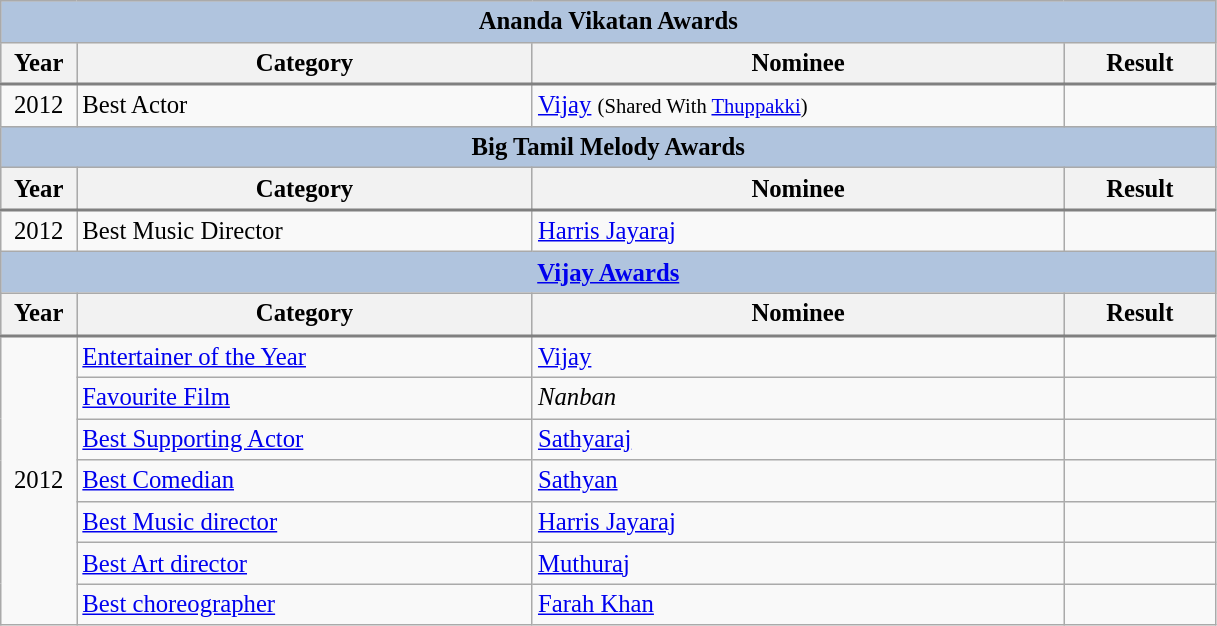<table class="wikitable" style="font-size:103%;" ;>
<tr style="background:#ccc; text-align:center;">
<th colspan="6" style="background: LightSteelBlue;">Ananda Vikatan Awards</th>
</tr>
<tr style="background:#ccc; text-align:center;">
<th width=5%>Year</th>
<th style="width:30%;">Category</th>
<th style="width:35%;">Nominee</th>
<th style="width:10%;">Result</th>
</tr>
<tr style="border-top:2px solid gray;">
<td style="text-align:center;">2012</td>
<td>Best Actor</td>
<td><a href='#'>Vijay</a> <small>(Shared With <a href='#'>Thuppakki</a>)</small></td>
<td></td>
</tr>
<tr style="background:#ccc; text-align:center;">
<th colspan="6" style="background: LightSteelBlue;">Big Tamil Melody Awards</th>
</tr>
<tr style="background:#ccc; text-align:center;">
<th width=5%>Year</th>
<th style="width:30%;">Category</th>
<th style="width:35%;">Nominee</th>
<th style="width:10%;">Result</th>
</tr>
<tr style="border-top:2px solid gray;">
<td style="text-align:center;">2012</td>
<td>Best Music Director</td>
<td><a href='#'>Harris Jayaraj</a></td>
<td></td>
</tr>
<tr style="background:#ccc; text-align:center;">
<th colspan="6" style="background: LightSteelBlue;"><a href='#'>Vijay Awards</a></th>
</tr>
<tr style="background:#ccc; text-align:center;">
<th width=5%>Year</th>
<th style="width:30%;">Category</th>
<th style="width:35%;">Nominee</th>
<th style="width:10%;">Result</th>
</tr>
<tr style="border-top:2px solid gray;">
<td rowspan="7" style="text-align:center;">2012</td>
<td><a href='#'>Entertainer of the Year</a></td>
<td><a href='#'>Vijay</a></td>
<td></td>
</tr>
<tr>
<td><a href='#'>Favourite Film</a></td>
<td><em>Nanban</em></td>
<td></td>
</tr>
<tr>
<td><a href='#'>Best Supporting Actor</a></td>
<td><a href='#'>Sathyaraj</a></td>
<td></td>
</tr>
<tr>
<td><a href='#'>Best Comedian</a></td>
<td><a href='#'>Sathyan</a></td>
<td></td>
</tr>
<tr>
<td><a href='#'>Best Music director</a></td>
<td><a href='#'>Harris Jayaraj</a></td>
<td></td>
</tr>
<tr>
<td><a href='#'>Best Art director</a></td>
<td><a href='#'>Muthuraj</a></td>
<td></td>
</tr>
<tr>
<td><a href='#'>Best choreographer</a></td>
<td><a href='#'>Farah Khan</a></td>
<td></td>
</tr>
</table>
